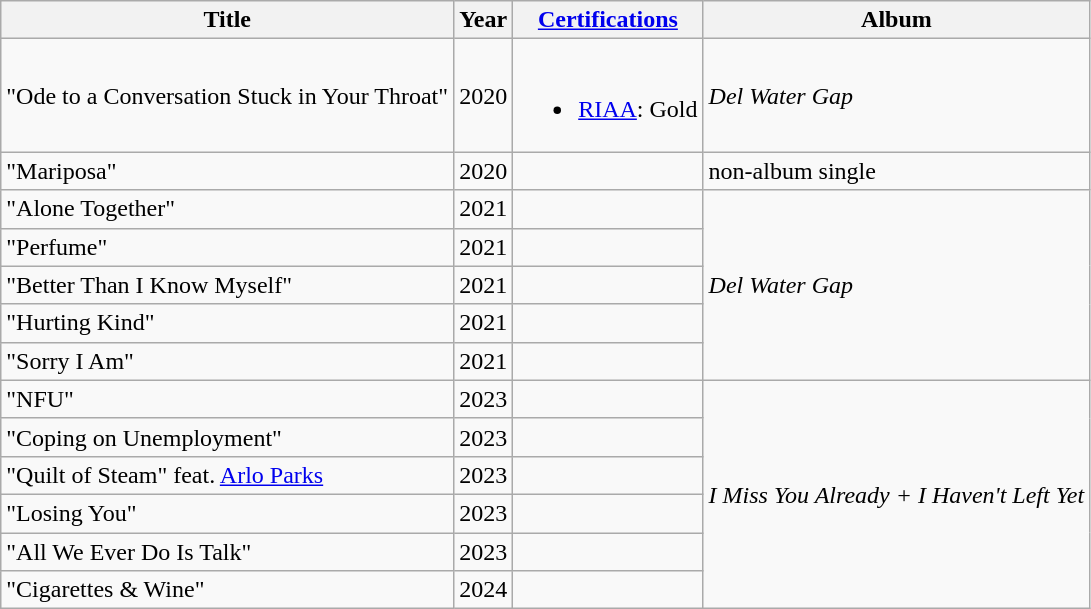<table class="wikitable">
<tr>
<th>Title</th>
<th>Year</th>
<th><a href='#'>Certifications</a></th>
<th>Album</th>
</tr>
<tr>
<td>"Ode to a Conversation Stuck in Your Throat"</td>
<td>2020</td>
<td><br><ul><li><a href='#'>RIAA</a>: Gold</li></ul></td>
<td><em>Del Water Gap</em></td>
</tr>
<tr>
<td>"Mariposa"</td>
<td>2020</td>
<td></td>
<td>non-album single</td>
</tr>
<tr>
<td>"Alone Together"</td>
<td>2021</td>
<td></td>
<td rowspan="5"><em>Del Water Gap</em></td>
</tr>
<tr>
<td>"Perfume"</td>
<td>2021</td>
<td></td>
</tr>
<tr>
<td>"Better Than I Know Myself"</td>
<td>2021</td>
<td></td>
</tr>
<tr>
<td>"Hurting Kind"</td>
<td>2021</td>
<td></td>
</tr>
<tr>
<td>"Sorry I Am"</td>
<td>2021</td>
<td></td>
</tr>
<tr>
<td>"NFU"</td>
<td>2023</td>
<td></td>
<td rowspan="6"><em>I Miss You Already + I Haven't Left Yet</em></td>
</tr>
<tr>
<td>"Coping on Unemployment"</td>
<td>2023</td>
<td></td>
</tr>
<tr>
<td>"Quilt of Steam" feat. <a href='#'>Arlo Parks</a></td>
<td>2023</td>
<td></td>
</tr>
<tr>
<td>"Losing You"</td>
<td>2023</td>
<td></td>
</tr>
<tr>
<td>"All We Ever Do Is Talk"</td>
<td>2023</td>
<td></td>
</tr>
<tr>
<td>"Cigarettes & Wine"</td>
<td>2024</td>
<td></td>
</tr>
</table>
